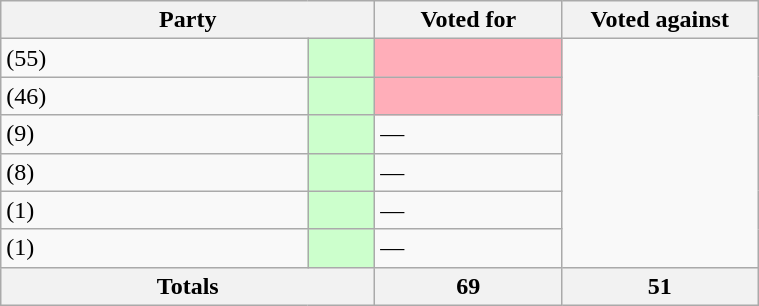<table class="wikitable" style="width:40%;">
<tr>
<th style="width:20%;" colspan="2">Party</th>
<th style="width:10%;">Voted for</th>
<th style="width:10%;">Voted against</th>
</tr>
<tr>
<td> (55)</td>
<td style="background-color:#CCFFCC;"></td>
<td style="background-color:#FFAEB9;"></td>
</tr>
<tr>
<td> (46)</td>
<td style="background-color:#CCFFCC;"></td>
<td style="background-color:#FFAEB9;"></td>
</tr>
<tr>
<td> (9)</td>
<td style="background-color:#CCFFCC;"></td>
<td>—</td>
</tr>
<tr>
<td> (8)</td>
<td style="background-color:#CCFFCC;"></td>
<td>—</td>
</tr>
<tr>
<td> (1)</td>
<td style="background-color:#CCFFCC;"></td>
<td>—</td>
</tr>
<tr>
<td> (1)</td>
<td style="background-color:#CCFFCC;"></td>
<td>—</td>
</tr>
<tr>
<th colspan=2>Totals</th>
<th>69</th>
<th>51</th>
</tr>
</table>
